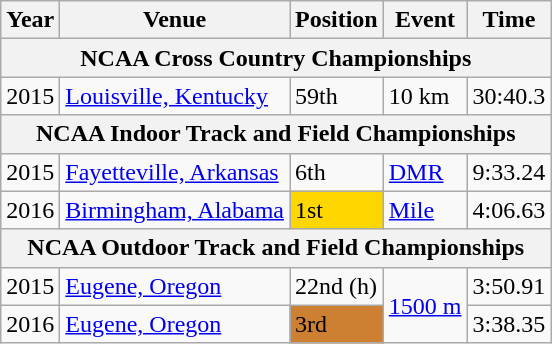<table class="wikitable">
<tr>
<th>Year</th>
<th>Venue</th>
<th>Position</th>
<th>Event</th>
<th>Time</th>
</tr>
<tr>
<th colspan="5">NCAA Cross Country Championships</th>
</tr>
<tr>
<td>2015</td>
<td><a href='#'>Louisville, Kentucky</a></td>
<td>59th</td>
<td>10 km</td>
<td>30:40.3</td>
</tr>
<tr>
<th colspan="5">NCAA Indoor Track and Field Championships</th>
</tr>
<tr>
<td>2015</td>
<td><a href='#'>Fayetteville, Arkansas</a></td>
<td>6th</td>
<td><a href='#'>DMR</a></td>
<td>9:33.24</td>
</tr>
<tr>
<td>2016</td>
<td><a href='#'>Birmingham, Alabama</a></td>
<td bgcolor=gold>1st</td>
<td><a href='#'>Mile</a></td>
<td>4:06.63</td>
</tr>
<tr>
<th colspan="5">NCAA Outdoor Track and Field Championships</th>
</tr>
<tr>
<td>2015</td>
<td><a href='#'>Eugene, Oregon</a></td>
<td>22nd (h)</td>
<td rowspan="2"><a href='#'>1500 m</a></td>
<td>3:50.91</td>
</tr>
<tr>
<td>2016</td>
<td><a href='#'>Eugene, Oregon</a></td>
<td bgcolor=#CD7F32>3rd</td>
<td>3:38.35</td>
</tr>
</table>
